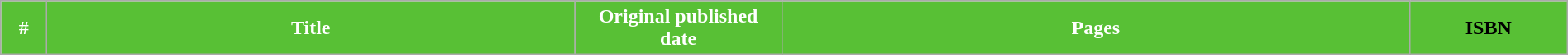<table class="wikitable" style="width:100%;">
<tr>
<th width="30" style="background:#58c035;color:#fff;">#</th>
<th style="background:#58c035;color:#fff;">Title</th>
<th width="160" style="background:#58c035;color:#fff;">Original published date</th>
<th style="background:#58c035;color:#fff;">Pages</th>
<th width="120" style="background:#58c035;"><span>ISBN</span><br>

















</th>
</tr>
</table>
